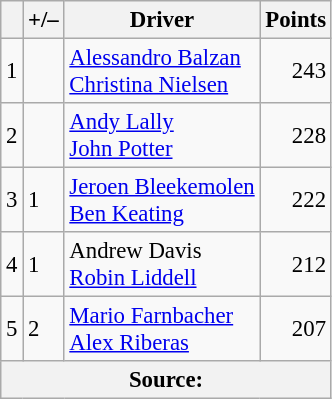<table class="wikitable" style="font-size: 95%;">
<tr>
<th scope="col"></th>
<th scope="col">+/–</th>
<th scope="col">Driver</th>
<th scope="col">Points</th>
</tr>
<tr>
<td align=center>1</td>
<td align="left"></td>
<td> <a href='#'>Alessandro Balzan</a><br> <a href='#'>Christina Nielsen</a></td>
<td align=right>243</td>
</tr>
<tr>
<td align=center>2</td>
<td align="left"></td>
<td> <a href='#'>Andy Lally</a><br> <a href='#'>John Potter</a></td>
<td align=right>228</td>
</tr>
<tr>
<td align=center>3</td>
<td align="left"> 1</td>
<td> <a href='#'>Jeroen Bleekemolen</a><br> <a href='#'>Ben Keating</a></td>
<td align=right>222</td>
</tr>
<tr>
<td align=center>4</td>
<td align="left"> 1</td>
<td> Andrew Davis<br> <a href='#'>Robin Liddell</a></td>
<td align=right>212</td>
</tr>
<tr>
<td align=center>5</td>
<td align="left"> 2</td>
<td> <a href='#'>Mario Farnbacher</a><br> <a href='#'>Alex Riberas</a></td>
<td align=right>207</td>
</tr>
<tr>
<th colspan=5>Source:</th>
</tr>
</table>
